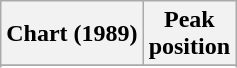<table class="wikitable sortable">
<tr>
<th align="left">Chart (1989)</th>
<th align="center">Peak<br>position</th>
</tr>
<tr>
</tr>
<tr>
</tr>
</table>
